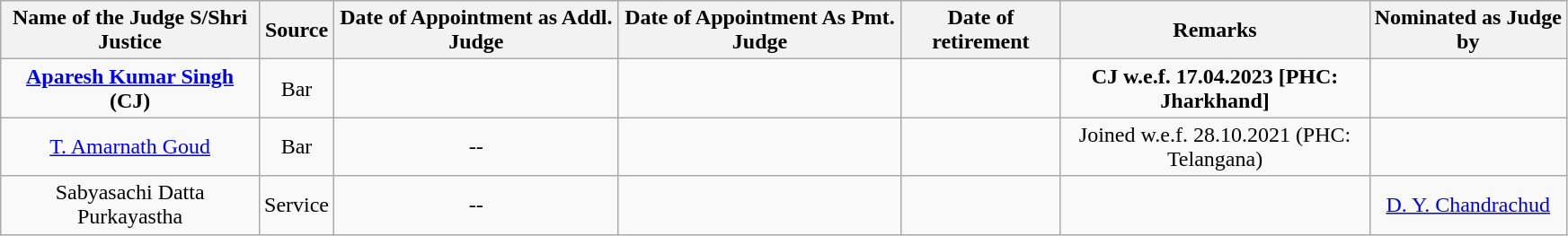<table class="wikitable sortable static-row-numbers static-row-header" style="text-align:center" width="92%">
<tr>
<th>Name of the Judge S/Shri Justice</th>
<th>Source</th>
<th>Date of Appointment as Addl. Judge</th>
<th>Date of Appointment As Pmt. Judge</th>
<th>Date of retirement</th>
<th>Remarks</th>
<th>Nominated as Judge by</th>
</tr>
<tr>
<td><strong><a href='#'>Aparesh Kumar Singh</a> (CJ)</strong></td>
<td>Bar</td>
<td></td>
<td></td>
<td></td>
<td><strong>CJ w.e.f. 17.04.2023 [PHC: Jharkhand]</strong></td>
<td></td>
</tr>
<tr>
<td><a href='#'>T. Amarnath Goud</a></td>
<td>Bar</td>
<td>--</td>
<td></td>
<td></td>
<td>Joined w.e.f. 28.10.2021 (PHC: Telangana)</td>
<td></td>
</tr>
<tr>
<td>Sabyasachi Datta Purkayastha</td>
<td>Service</td>
<td>--</td>
<td></td>
<td></td>
<td></td>
<td><a href='#'>D. Y. Chandrachud</a></td>
</tr>
</table>
